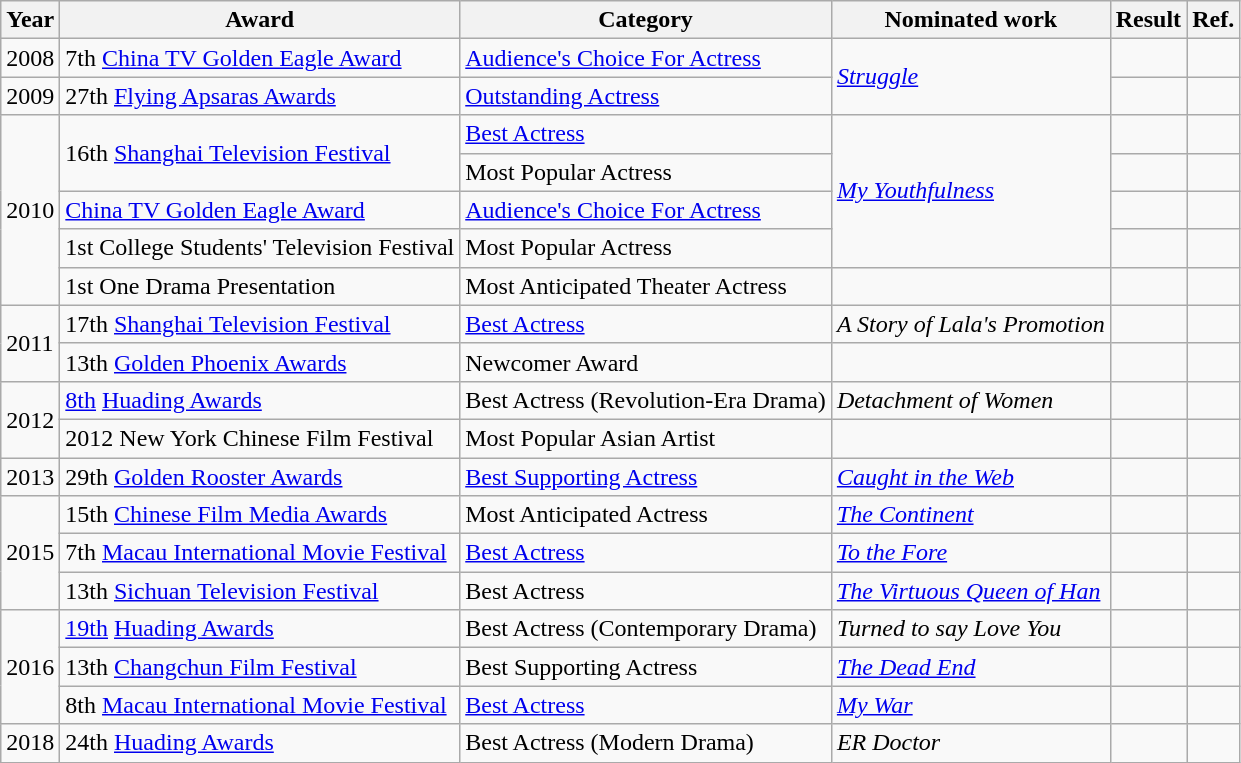<table class="wikitable">
<tr>
<th>Year</th>
<th>Award</th>
<th>Category</th>
<th>Nominated work</th>
<th>Result</th>
<th>Ref.</th>
</tr>
<tr>
<td>2008</td>
<td>7th <a href='#'>China TV Golden Eagle Award</a></td>
<td><a href='#'>Audience's Choice For Actress</a></td>
<td rowspan=2><em><a href='#'>Struggle</a></em></td>
<td></td>
<td></td>
</tr>
<tr>
<td>2009</td>
<td>27th <a href='#'>Flying Apsaras Awards</a></td>
<td><a href='#'>Outstanding Actress</a></td>
<td></td>
<td></td>
</tr>
<tr>
<td rowspan=5>2010</td>
<td rowspan=2>16th <a href='#'>Shanghai Television Festival</a></td>
<td><a href='#'>Best Actress</a></td>
<td rowspan=4><em><a href='#'>My Youthfulness</a></em></td>
<td></td>
<td></td>
</tr>
<tr>
<td>Most Popular Actress</td>
<td></td>
<td></td>
</tr>
<tr>
<td><a href='#'>China TV Golden Eagle Award</a></td>
<td><a href='#'>Audience's Choice For Actress</a></td>
<td></td>
<td></td>
</tr>
<tr>
<td>1st College Students' Television Festival</td>
<td>Most Popular Actress</td>
<td></td>
<td></td>
</tr>
<tr>
<td>1st One Drama Presentation</td>
<td>Most Anticipated Theater Actress</td>
<td></td>
<td></td>
<td></td>
</tr>
<tr>
<td rowspan=2>2011</td>
<td>17th <a href='#'>Shanghai Television Festival</a></td>
<td><a href='#'>Best Actress</a></td>
<td><em>A Story of Lala's Promotion</em></td>
<td></td>
<td></td>
</tr>
<tr>
<td>13th <a href='#'>Golden Phoenix Awards</a></td>
<td>Newcomer Award</td>
<td></td>
<td></td>
<td></td>
</tr>
<tr>
<td rowspan=2>2012</td>
<td><a href='#'>8th</a> <a href='#'>Huading Awards</a></td>
<td>Best Actress (Revolution-Era Drama)</td>
<td><em>Detachment of Women</em></td>
<td></td>
<td></td>
</tr>
<tr>
<td>2012 New York Chinese Film Festival</td>
<td>Most Popular Asian Artist</td>
<td></td>
<td></td>
<td></td>
</tr>
<tr>
<td>2013</td>
<td>29th <a href='#'>Golden Rooster Awards</a></td>
<td><a href='#'>Best Supporting Actress</a></td>
<td><em><a href='#'>Caught in the Web</a></em></td>
<td></td>
<td></td>
</tr>
<tr>
<td rowspan=3>2015</td>
<td>15th <a href='#'>Chinese Film Media Awards</a></td>
<td>Most Anticipated Actress</td>
<td><em><a href='#'>The Continent</a></em></td>
<td></td>
<td></td>
</tr>
<tr>
<td>7th <a href='#'>Macau International Movie Festival</a></td>
<td><a href='#'>Best Actress</a></td>
<td><em><a href='#'>To the Fore</a></em></td>
<td></td>
<td></td>
</tr>
<tr>
<td>13th <a href='#'>Sichuan Television Festival</a></td>
<td>Best Actress</td>
<td><em><a href='#'>The Virtuous Queen of Han</a></em></td>
<td></td>
<td></td>
</tr>
<tr>
<td rowspan=3>2016</td>
<td><a href='#'>19th</a> <a href='#'>Huading Awards</a></td>
<td>Best Actress (Contemporary Drama)</td>
<td><em>Turned to say Love You</em></td>
<td></td>
<td></td>
</tr>
<tr>
<td>13th <a href='#'>Changchun Film Festival</a></td>
<td>Best Supporting Actress</td>
<td><em><a href='#'>The Dead End</a></em></td>
<td></td>
<td></td>
</tr>
<tr>
<td>8th <a href='#'>Macau International Movie Festival</a></td>
<td><a href='#'>Best Actress</a></td>
<td><em><a href='#'>My War</a></em></td>
<td></td>
<td></td>
</tr>
<tr>
<td>2018</td>
<td>24th <a href='#'>Huading Awards</a></td>
<td>Best Actress (Modern Drama)</td>
<td><em>ER Doctor</em></td>
<td></td>
<td></td>
</tr>
</table>
